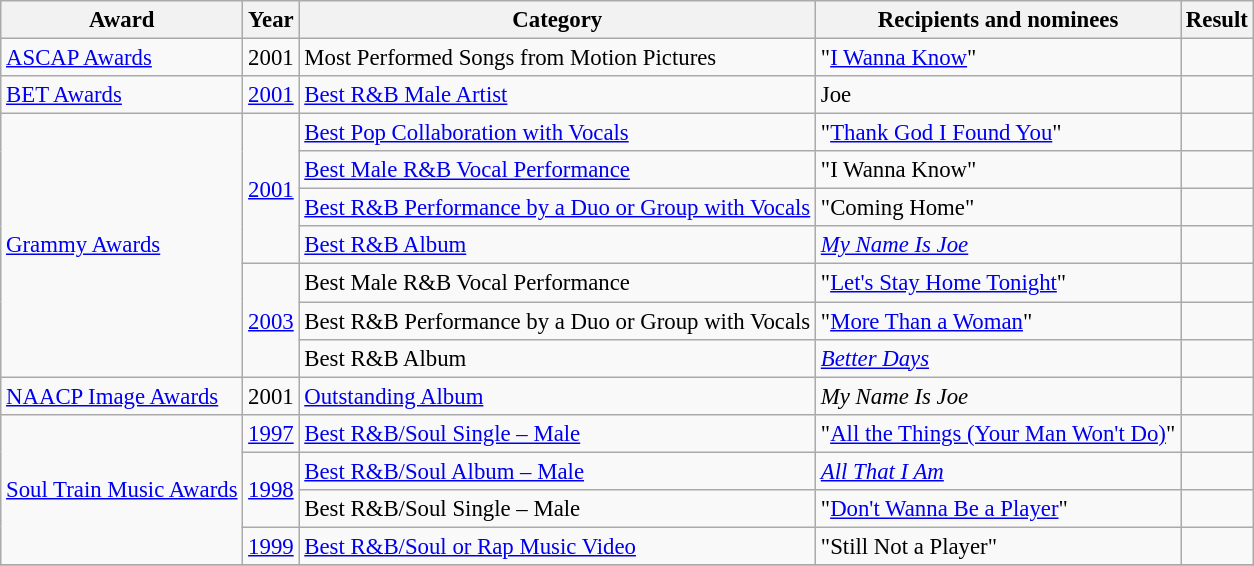<table class="wikitable" style="font-size: 95%;">
<tr>
<th>Award</th>
<th>Year</th>
<th>Category</th>
<th>Recipients and nominees</th>
<th>Result</th>
</tr>
<tr>
<td rowspan="1"><a href='#'>ASCAP Awards</a></td>
<td>2001</td>
<td>Most Performed Songs from Motion Pictures</td>
<td>"<a href='#'>I Wanna Know</a>"</td>
<td></td>
</tr>
<tr>
<td rowspan="1"><a href='#'>BET Awards</a></td>
<td><a href='#'>2001</a></td>
<td><a href='#'>Best R&B Male Artist</a></td>
<td>Joe</td>
<td></td>
</tr>
<tr>
<td rowspan="7"><a href='#'>Grammy Awards</a></td>
<td rowspan="4"><a href='#'>2001</a></td>
<td><a href='#'>Best Pop Collaboration with Vocals</a></td>
<td>"<a href='#'>Thank God I Found You</a>"</td>
<td></td>
</tr>
<tr>
<td><a href='#'>Best Male R&B Vocal Performance</a></td>
<td>"I Wanna Know"</td>
<td></td>
</tr>
<tr>
<td><a href='#'>Best R&B Performance by a Duo or Group with Vocals</a></td>
<td>"Coming Home"</td>
<td></td>
</tr>
<tr>
<td><a href='#'>Best R&B Album</a></td>
<td><em><a href='#'>My Name Is Joe</a></em></td>
<td></td>
</tr>
<tr>
<td rowspan="3"><a href='#'>2003</a></td>
<td>Best Male R&B Vocal Performance</td>
<td>"<a href='#'>Let's Stay Home Tonight</a>"</td>
<td></td>
</tr>
<tr>
<td>Best R&B Performance by a Duo or Group with Vocals</td>
<td>"<a href='#'>More Than a Woman</a>"</td>
<td></td>
</tr>
<tr>
<td>Best R&B Album</td>
<td><em><a href='#'>Better Days</a></em></td>
<td></td>
</tr>
<tr>
<td rowspan="1"><a href='#'>NAACP Image Awards</a></td>
<td>2001</td>
<td><a href='#'>Outstanding Album</a></td>
<td><em>My Name Is Joe</em></td>
<td></td>
</tr>
<tr>
<td rowspan="4"><a href='#'>Soul Train Music Awards</a></td>
<td><a href='#'>1997</a></td>
<td><a href='#'>Best R&B/Soul Single – Male</a></td>
<td>"<a href='#'>All the Things (Your Man Won't Do)</a>"</td>
<td></td>
</tr>
<tr>
<td rowspan="2"><a href='#'>1998</a></td>
<td><a href='#'>Best R&B/Soul Album – Male</a></td>
<td><em><a href='#'>All That I Am</a></em></td>
<td></td>
</tr>
<tr>
<td>Best R&B/Soul Single – Male</td>
<td>"<a href='#'>Don't Wanna Be a Player</a>"</td>
<td></td>
</tr>
<tr>
<td><a href='#'>1999</a></td>
<td><a href='#'>Best R&B/Soul or Rap Music Video</a></td>
<td>"Still Not a Player"</td>
<td></td>
</tr>
<tr>
</tr>
</table>
